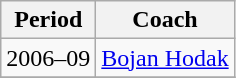<table class="wikitable">
<tr>
<th>Period</th>
<th>Coach</th>
</tr>
<tr>
<td>2006–09</td>
<td> <a href='#'>Bojan Hodak</a></td>
</tr>
<tr>
</tr>
</table>
